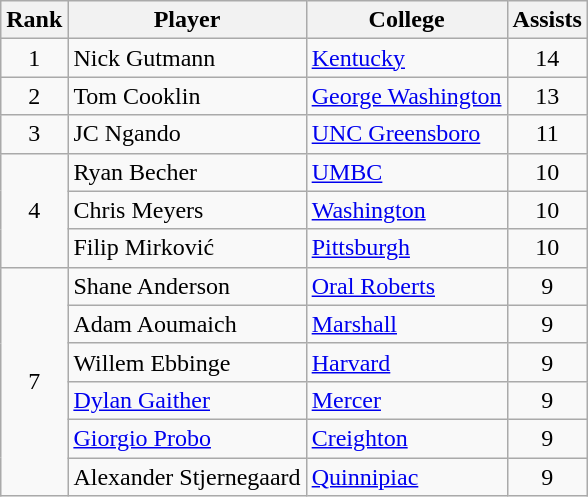<table class="wikitable" style="text-align:center">
<tr>
<th>Rank</th>
<th>Player</th>
<th>College</th>
<th>Assists</th>
</tr>
<tr>
<td>1</td>
<td align="left"> Nick Gutmann</td>
<td align="left"><a href='#'>Kentucky</a></td>
<td>14</td>
</tr>
<tr>
<td>2</td>
<td align="left"> Tom Cooklin</td>
<td align="left"><a href='#'>George Washington</a></td>
<td>13</td>
</tr>
<tr>
<td>3</td>
<td align="left"> JC Ngando</td>
<td align="left"><a href='#'>UNC Greensboro</a></td>
<td>11</td>
</tr>
<tr>
<td rowspan="3">4</td>
<td align="left"> Ryan Becher</td>
<td align="left"><a href='#'>UMBC</a></td>
<td>10</td>
</tr>
<tr>
<td align="left"> Chris Meyers</td>
<td align="left"><a href='#'>Washington</a></td>
<td>10</td>
</tr>
<tr>
<td align="left"> Filip Mirković</td>
<td align="left"><a href='#'>Pittsburgh</a></td>
<td>10</td>
</tr>
<tr>
<td rowspan="6">7</td>
<td align="left"> Shane Anderson</td>
<td align="left"><a href='#'>Oral Roberts</a></td>
<td>9</td>
</tr>
<tr>
<td align="left"> Adam Aoumaich</td>
<td align="left"><a href='#'>Marshall</a></td>
<td>9</td>
</tr>
<tr>
<td align="left"> Willem Ebbinge</td>
<td align="left"><a href='#'>Harvard</a></td>
<td>9</td>
</tr>
<tr>
<td align="left"> <a href='#'>Dylan Gaither</a></td>
<td align="left"><a href='#'>Mercer</a></td>
<td>9</td>
</tr>
<tr>
<td align="left"> <a href='#'>Giorgio Probo</a></td>
<td align="left"><a href='#'>Creighton</a></td>
<td>9</td>
</tr>
<tr>
<td align="left"> Alexander Stjernegaard</td>
<td align="left"><a href='#'>Quinnipiac</a></td>
<td>9</td>
</tr>
</table>
